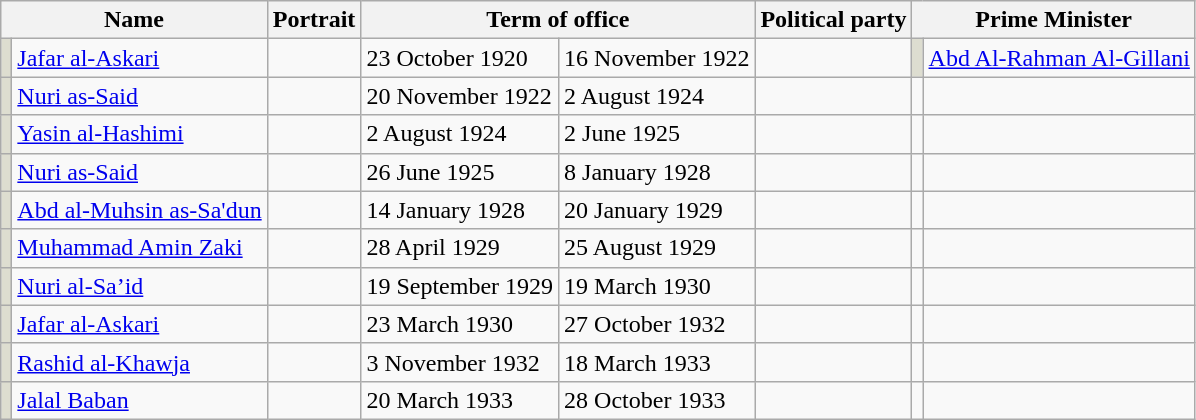<table class="wikitable">
<tr>
<th colspan=2>Name</th>
<th>Portrait</th>
<th colspan=2>Term of office</th>
<th>Political party</th>
<th colspan=2>Prime Minister</th>
</tr>
<tr>
<td bgcolor="#DDDDD"></td>
<td><a href='#'>Jafar al-Askari</a></td>
<td></td>
<td>23 October 1920</td>
<td>16 November 1922</td>
<td></td>
<td rowspan="1" bgcolor="#DDDDD"></td>
<td rowspan="1"><a href='#'>Abd Al-Rahman Al-Gillani</a></td>
</tr>
<tr>
<td bgcolor="#DDDDD"></td>
<td><a href='#'>Nuri as-Said</a></td>
<td></td>
<td>20 November 1922</td>
<td>2 August 1924</td>
<td></td>
<td></td>
<td></td>
</tr>
<tr>
<td bgcolor="#DDDDD"></td>
<td><a href='#'>Yasin al-Hashimi</a></td>
<td></td>
<td>2 August 1924</td>
<td>2 June 1925</td>
<td></td>
<td></td>
<td></td>
</tr>
<tr>
<td bgcolor="#DDDDD"></td>
<td><a href='#'>Nuri as-Said</a></td>
<td></td>
<td>26 June 1925</td>
<td>8 January 1928</td>
<td></td>
<td></td>
<td></td>
</tr>
<tr>
<td bgcolor="#DDDDD"></td>
<td><a href='#'>Abd al-Muhsin as-Sa'dun</a></td>
<td></td>
<td>14 January 1928</td>
<td>20 January 1929</td>
<td></td>
<td></td>
<td></td>
</tr>
<tr>
<td bgcolor="#DDDDD"></td>
<td><a href='#'>Muhammad Amin Zaki</a></td>
<td></td>
<td>28 April 1929</td>
<td>25 August 1929</td>
<td></td>
<td></td>
<td></td>
</tr>
<tr>
<td bgcolor="#DDDDD"></td>
<td><a href='#'>Nuri al-Sa’id</a></td>
<td></td>
<td>19 September 1929</td>
<td>19 March 1930</td>
<td></td>
<td></td>
<td></td>
</tr>
<tr>
<td bgcolor="#DDDDD"></td>
<td><a href='#'>Jafar al-Askari</a></td>
<td></td>
<td>23 March 1930</td>
<td>27 October 1932</td>
<td></td>
<td></td>
<td></td>
</tr>
<tr>
<td bgcolor="#DDDDD"></td>
<td><a href='#'>Rashid al-Khawja</a></td>
<td></td>
<td>3 November 1932</td>
<td>18 March 1933</td>
<td></td>
<td></td>
<td></td>
</tr>
<tr>
<td bgcolor="#DDDDD"></td>
<td><a href='#'>Jalal Baban</a></td>
<td></td>
<td>20 March 1933</td>
<td>28 October 1933</td>
<td></td>
<td></td>
<td></td>
</tr>
</table>
